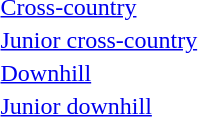<table>
<tr>
<td><a href='#'>Cross-country</a></td>
<td></td>
<td></td>
<td></td>
</tr>
<tr>
<td><a href='#'>Junior cross-country</a></td>
<td></td>
<td></td>
<td></td>
</tr>
<tr>
<td><a href='#'>Downhill</a></td>
<td></td>
<td></td>
<td></td>
</tr>
<tr>
<td><a href='#'>Junior downhill</a></td>
<td></td>
<td></td>
<td></td>
</tr>
</table>
